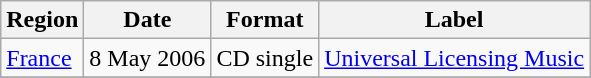<table class=wikitable>
<tr>
<th>Region</th>
<th>Date</th>
<th>Format</th>
<th>Label</th>
</tr>
<tr>
<td><a href='#'>France</a></td>
<td>8 May 2006</td>
<td>CD single</td>
<td><a href='#'>Universal Licensing Music</a></td>
</tr>
<tr>
</tr>
</table>
